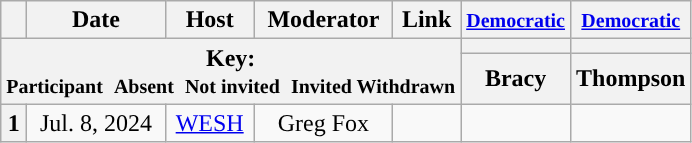<table class="wikitable" style="text-align:center;">
<tr>
<th scope="col"></th>
<th scope="col">Date</th>
<th scope="col">Host</th>
<th scope="col">Moderator</th>
<th scope="col">Link</th>
<th scope="col"><small><a href='#'>Democratic</a></small></th>
<th scope="col"><small><a href='#'>Democratic</a></small></th>
</tr>
<tr>
<th colspan="5" rowspan="2">Key:<br> <small>Participant </small>  <small>Absent </small>  <small>Not invited </small>  <small>Invited  Withdrawn</small></th>
<th scope="col" style="background:"></th>
<th scope="col" style="background:"></th>
</tr>
<tr>
<th scope="col">Bracy</th>
<th scope="col">Thompson</th>
</tr>
<tr>
<th>1</th>
<td style="white-space:nowrap;">Jul. 8, 2024</td>
<td style="white-space:nowrap;"><a href='#'>WESH</a></td>
<td style="white-space:nowrap;">Greg Fox</td>
<td style="white-space:nowrap;"></td>
<td></td>
<td></td>
</tr>
</table>
